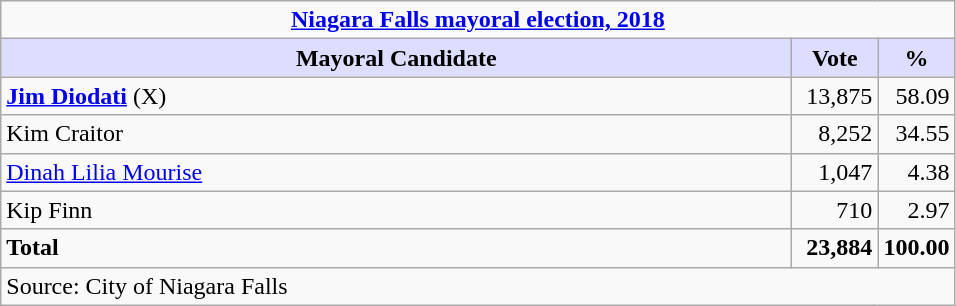<table class="wikitable">
<tr>
<td colspan="3" style="text-align:center;"><strong><a href='#'>Niagara Falls mayoral election, 2018</a></strong></td>
</tr>
<tr>
<th style="background:#ddf; width:520px;">Mayoral Candidate</th>
<th style="background:#ddf; width:50px;">Vote</th>
<th style="background:#ddf; width:30px;">%</th>
</tr>
<tr>
<td><strong><a href='#'>Jim Diodati</a></strong> (X)</td>
<td align=right>13,875</td>
<td align=right>58.09</td>
</tr>
<tr>
<td>Kim Craitor</td>
<td align=right>8,252</td>
<td align=right>34.55</td>
</tr>
<tr>
<td><a href='#'>Dinah Lilia Mourise</a></td>
<td align=right>1,047</td>
<td align=right>4.38</td>
</tr>
<tr>
<td>Kip Finn</td>
<td align=right>710</td>
<td align=right>2.97</td>
</tr>
<tr>
<td><strong>Total</strong></td>
<td align=right><strong>23,884</strong></td>
<td align=right><strong>100.00</strong></td>
</tr>
<tr>
<td colspan="3" style="text-align:left;">Source: City of Niagara Falls</td>
</tr>
</table>
